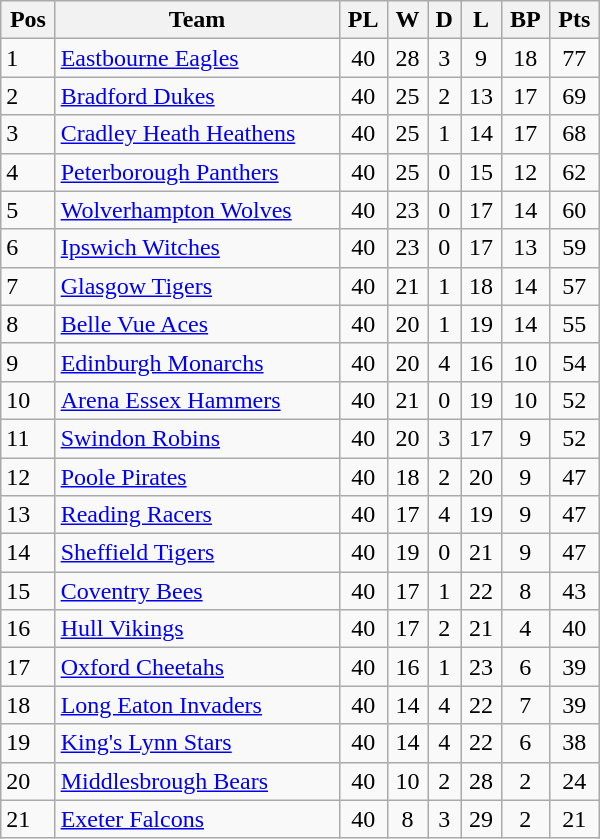<table class=wikitable width="400">
<tr>
<th>Pos</th>
<th>Team</th>
<th>PL</th>
<th>W</th>
<th>D</th>
<th>L</th>
<th>BP</th>
<th>Pts</th>
</tr>
<tr>
<td>1</td>
<td><a href='#'>Eastbourne Eagles</a></td>
<td align="center">40</td>
<td align="center">28</td>
<td align="center">3</td>
<td align="center">9</td>
<td align="center">18</td>
<td align="center">77</td>
</tr>
<tr>
<td>2</td>
<td><a href='#'>Bradford Dukes</a></td>
<td align="center">40</td>
<td align="center">25</td>
<td align="center">2</td>
<td align="center">13</td>
<td align="center">17</td>
<td align="center">69</td>
</tr>
<tr>
<td>3</td>
<td><a href='#'>Cradley Heath Heathens</a></td>
<td align="center">40</td>
<td align="center">25</td>
<td align="center">1</td>
<td align="center">14</td>
<td align="center">17</td>
<td align="center">68</td>
</tr>
<tr>
<td>4</td>
<td><a href='#'>Peterborough Panthers</a></td>
<td align="center">40</td>
<td align="center">25</td>
<td align="center">0</td>
<td align="center">15</td>
<td align="center">12</td>
<td align="center">62</td>
</tr>
<tr>
<td>5</td>
<td><a href='#'>Wolverhampton Wolves</a></td>
<td align="center">40</td>
<td align="center">23</td>
<td align="center">0</td>
<td align="center">17</td>
<td align="center">14</td>
<td align="center">60</td>
</tr>
<tr>
<td>6</td>
<td><a href='#'>Ipswich Witches</a></td>
<td align="center">40</td>
<td align="center">23</td>
<td align="center">0</td>
<td align="center">17</td>
<td align="center">13</td>
<td align="center">59</td>
</tr>
<tr>
<td>7</td>
<td><a href='#'>Glasgow Tigers</a></td>
<td align="center">40</td>
<td align="center">21</td>
<td align="center">1</td>
<td align="center">18</td>
<td align="center">14</td>
<td align="center">57</td>
</tr>
<tr>
<td>8</td>
<td><a href='#'>Belle Vue Aces</a></td>
<td align="center">40</td>
<td align="center">20</td>
<td align="center">1</td>
<td align="center">19</td>
<td align="center">14</td>
<td align="center">55</td>
</tr>
<tr>
<td>9</td>
<td><a href='#'>Edinburgh Monarchs</a></td>
<td align="center">40</td>
<td align="center">20</td>
<td align="center">4</td>
<td align="center">16</td>
<td align="center">10</td>
<td align="center">54</td>
</tr>
<tr>
<td>10</td>
<td><a href='#'>Arena Essex Hammers</a></td>
<td align="center">40</td>
<td align="center">21</td>
<td align="center">0</td>
<td align="center">19</td>
<td align="center">10</td>
<td align="center">52</td>
</tr>
<tr>
<td>11</td>
<td><a href='#'>Swindon Robins</a></td>
<td align="center">40</td>
<td align="center">20</td>
<td align="center">3</td>
<td align="center">17</td>
<td align="center">9</td>
<td align="center">52</td>
</tr>
<tr>
<td>12</td>
<td><a href='#'>Poole Pirates</a></td>
<td align="center">40</td>
<td align="center">18</td>
<td align="center">2</td>
<td align="center">20</td>
<td align="center">9</td>
<td align="center">47</td>
</tr>
<tr>
<td>13</td>
<td><a href='#'>Reading Racers</a></td>
<td align="center">40</td>
<td align="center">17</td>
<td align="center">4</td>
<td align="center">19</td>
<td align="center">9</td>
<td align="center">47</td>
</tr>
<tr>
<td>14</td>
<td><a href='#'>Sheffield Tigers</a></td>
<td align="center">40</td>
<td align="center">19</td>
<td align="center">0</td>
<td align="center">21</td>
<td align="center">9</td>
<td align="center">47</td>
</tr>
<tr>
<td>15</td>
<td><a href='#'>Coventry Bees</a></td>
<td align="center">40</td>
<td align="center">17</td>
<td align="center">1</td>
<td align="center">22</td>
<td align="center">8</td>
<td align="center">43</td>
</tr>
<tr>
<td>16</td>
<td><a href='#'>Hull Vikings</a></td>
<td align="center">40</td>
<td align="center">17</td>
<td align="center">2</td>
<td align="center">21</td>
<td align="center">4</td>
<td align="center">40</td>
</tr>
<tr>
<td>17</td>
<td><a href='#'>Oxford Cheetahs</a></td>
<td align="center">40</td>
<td align="center">16</td>
<td align="center">1</td>
<td align="center">23</td>
<td align="center">6</td>
<td align="center">39</td>
</tr>
<tr>
<td>18</td>
<td><a href='#'>Long Eaton Invaders</a></td>
<td align="center">40</td>
<td align="center">14</td>
<td align="center">4</td>
<td align="center">22</td>
<td align="center">7</td>
<td align="center">39</td>
</tr>
<tr>
<td>19</td>
<td><a href='#'>King's Lynn Stars</a></td>
<td align="center">40</td>
<td align="center">14</td>
<td align="center">4</td>
<td align="center">22</td>
<td align="center">6</td>
<td align="center">38</td>
</tr>
<tr>
<td>20</td>
<td><a href='#'>Middlesbrough Bears</a></td>
<td align="center">40</td>
<td align="center">10</td>
<td align="center">2</td>
<td align="center">28</td>
<td align="center">2</td>
<td align="center">24</td>
</tr>
<tr>
<td>21</td>
<td><a href='#'>Exeter Falcons</a></td>
<td align="center">40</td>
<td align="center">8</td>
<td align="center">3</td>
<td align="center">29</td>
<td align="center">2</td>
<td align="center">21</td>
</tr>
</table>
